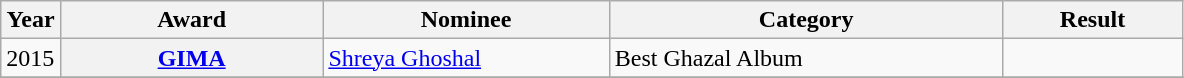<table class="wikitable sortable plainrowheaders">
<tr>
<th width=5%>Year</th>
<th width=22%>Award</th>
<th width=24%>Nominee</th>
<th width=33%>Category</th>
<th width=15%>Result</th>
</tr>
<tr>
<td>2015</td>
<th scope="row"><a href='#'>GIMA</a></th>
<td><a href='#'>Shreya Ghoshal</a></td>
<td>Best Ghazal Album</td>
<td></td>
</tr>
<tr>
</tr>
</table>
